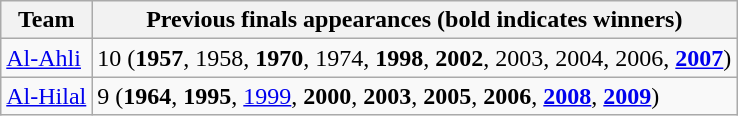<table class="wikitable">
<tr>
<th>Team</th>
<th>Previous finals appearances (bold indicates winners)</th>
</tr>
<tr>
<td><a href='#'>Al-Ahli</a></td>
<td>10 (<strong>1957</strong>, 1958, <strong>1970</strong>, 1974, <strong>1998</strong>, <strong>2002</strong>, 2003, 2004, 2006, <strong><a href='#'>2007</a></strong>)</td>
</tr>
<tr>
<td><a href='#'>Al-Hilal</a></td>
<td>9 (<strong>1964</strong>, <strong>1995</strong>, <a href='#'>1999</a>, <strong>2000</strong>, <strong>2003</strong>, <strong>2005</strong>, <strong>2006</strong>, <strong><a href='#'>2008</a></strong>, <strong><a href='#'>2009</a></strong>)</td>
</tr>
</table>
